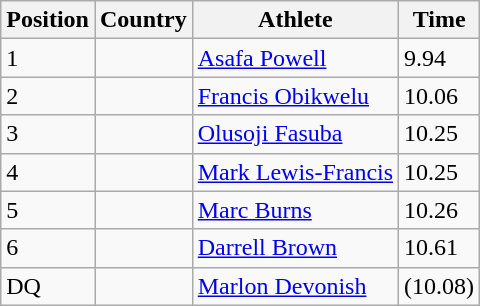<table class="wikitable">
<tr>
<th>Position</th>
<th>Country</th>
<th>Athlete</th>
<th>Time</th>
</tr>
<tr>
<td>1</td>
<td></td>
<td><a href='#'>Asafa Powell</a></td>
<td>9.94</td>
</tr>
<tr>
<td>2</td>
<td></td>
<td><a href='#'>Francis Obikwelu</a></td>
<td>10.06</td>
</tr>
<tr>
<td>3</td>
<td></td>
<td><a href='#'>Olusoji Fasuba</a></td>
<td>10.25</td>
</tr>
<tr>
<td>4</td>
<td></td>
<td><a href='#'>Mark Lewis-Francis</a></td>
<td>10.25</td>
</tr>
<tr>
<td>5</td>
<td></td>
<td><a href='#'>Marc Burns</a></td>
<td>10.26</td>
</tr>
<tr>
<td>6</td>
<td></td>
<td><a href='#'>Darrell Brown</a></td>
<td>10.61</td>
</tr>
<tr>
<td>DQ</td>
<td></td>
<td><a href='#'>Marlon Devonish</a></td>
<td>(10.08)</td>
</tr>
</table>
